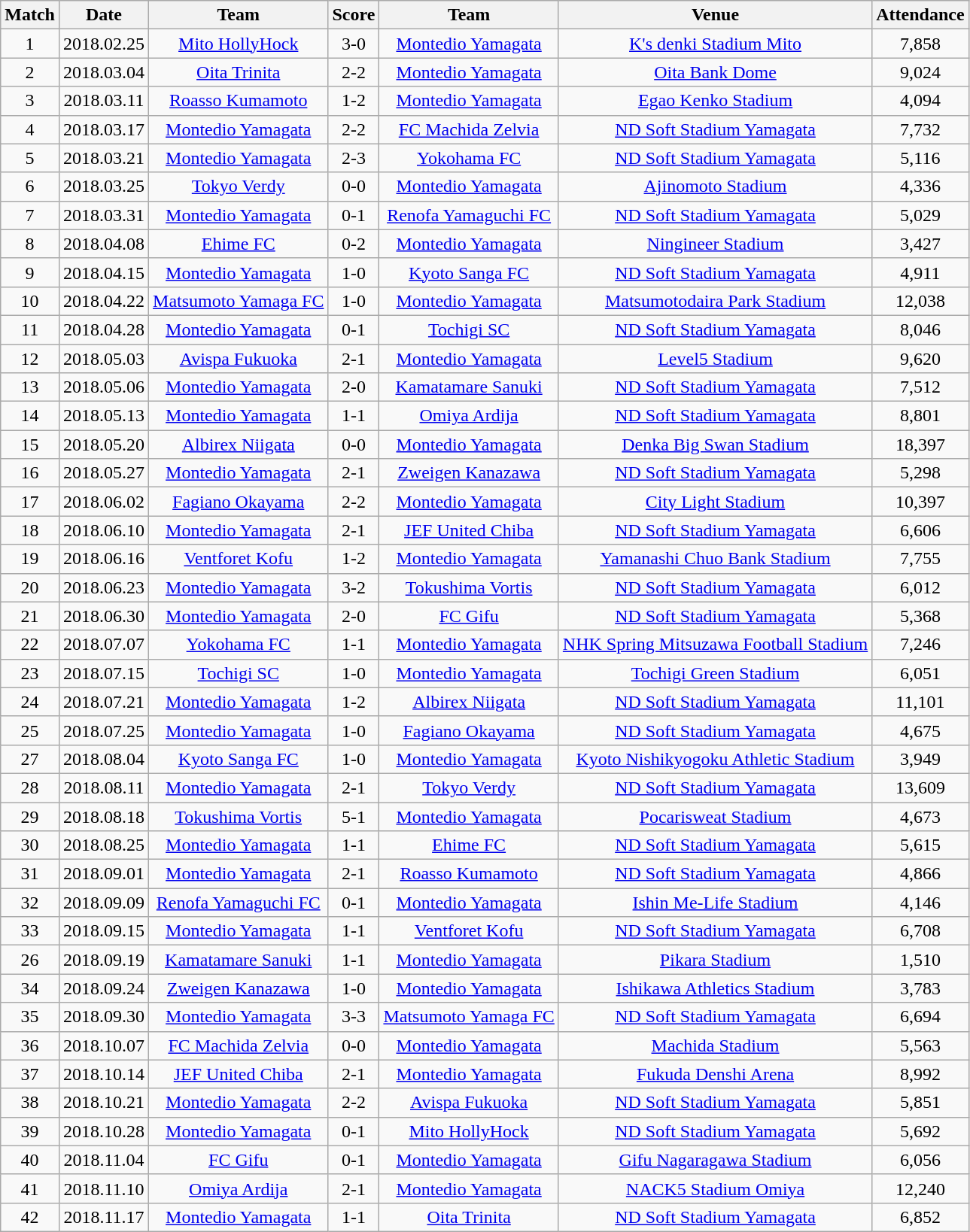<table class="wikitable" style="text-align:center;">
<tr>
<th>Match</th>
<th>Date</th>
<th>Team</th>
<th>Score</th>
<th>Team</th>
<th>Venue</th>
<th>Attendance</th>
</tr>
<tr>
<td>1</td>
<td>2018.02.25</td>
<td><a href='#'>Mito HollyHock</a></td>
<td>3-0</td>
<td><a href='#'>Montedio Yamagata</a></td>
<td><a href='#'>K's denki Stadium Mito</a></td>
<td>7,858</td>
</tr>
<tr>
<td>2</td>
<td>2018.03.04</td>
<td><a href='#'>Oita Trinita</a></td>
<td>2-2</td>
<td><a href='#'>Montedio Yamagata</a></td>
<td><a href='#'>Oita Bank Dome</a></td>
<td>9,024</td>
</tr>
<tr>
<td>3</td>
<td>2018.03.11</td>
<td><a href='#'>Roasso Kumamoto</a></td>
<td>1-2</td>
<td><a href='#'>Montedio Yamagata</a></td>
<td><a href='#'>Egao Kenko Stadium</a></td>
<td>4,094</td>
</tr>
<tr>
<td>4</td>
<td>2018.03.17</td>
<td><a href='#'>Montedio Yamagata</a></td>
<td>2-2</td>
<td><a href='#'>FC Machida Zelvia</a></td>
<td><a href='#'>ND Soft Stadium Yamagata</a></td>
<td>7,732</td>
</tr>
<tr>
<td>5</td>
<td>2018.03.21</td>
<td><a href='#'>Montedio Yamagata</a></td>
<td>2-3</td>
<td><a href='#'>Yokohama FC</a></td>
<td><a href='#'>ND Soft Stadium Yamagata</a></td>
<td>5,116</td>
</tr>
<tr>
<td>6</td>
<td>2018.03.25</td>
<td><a href='#'>Tokyo Verdy</a></td>
<td>0-0</td>
<td><a href='#'>Montedio Yamagata</a></td>
<td><a href='#'>Ajinomoto Stadium</a></td>
<td>4,336</td>
</tr>
<tr>
<td>7</td>
<td>2018.03.31</td>
<td><a href='#'>Montedio Yamagata</a></td>
<td>0-1</td>
<td><a href='#'>Renofa Yamaguchi FC</a></td>
<td><a href='#'>ND Soft Stadium Yamagata</a></td>
<td>5,029</td>
</tr>
<tr>
<td>8</td>
<td>2018.04.08</td>
<td><a href='#'>Ehime FC</a></td>
<td>0-2</td>
<td><a href='#'>Montedio Yamagata</a></td>
<td><a href='#'>Ningineer Stadium</a></td>
<td>3,427</td>
</tr>
<tr>
<td>9</td>
<td>2018.04.15</td>
<td><a href='#'>Montedio Yamagata</a></td>
<td>1-0</td>
<td><a href='#'>Kyoto Sanga FC</a></td>
<td><a href='#'>ND Soft Stadium Yamagata</a></td>
<td>4,911</td>
</tr>
<tr>
<td>10</td>
<td>2018.04.22</td>
<td><a href='#'>Matsumoto Yamaga FC</a></td>
<td>1-0</td>
<td><a href='#'>Montedio Yamagata</a></td>
<td><a href='#'>Matsumotodaira Park Stadium</a></td>
<td>12,038</td>
</tr>
<tr>
<td>11</td>
<td>2018.04.28</td>
<td><a href='#'>Montedio Yamagata</a></td>
<td>0-1</td>
<td><a href='#'>Tochigi SC</a></td>
<td><a href='#'>ND Soft Stadium Yamagata</a></td>
<td>8,046</td>
</tr>
<tr>
<td>12</td>
<td>2018.05.03</td>
<td><a href='#'>Avispa Fukuoka</a></td>
<td>2-1</td>
<td><a href='#'>Montedio Yamagata</a></td>
<td><a href='#'>Level5 Stadium</a></td>
<td>9,620</td>
</tr>
<tr>
<td>13</td>
<td>2018.05.06</td>
<td><a href='#'>Montedio Yamagata</a></td>
<td>2-0</td>
<td><a href='#'>Kamatamare Sanuki</a></td>
<td><a href='#'>ND Soft Stadium Yamagata</a></td>
<td>7,512</td>
</tr>
<tr>
<td>14</td>
<td>2018.05.13</td>
<td><a href='#'>Montedio Yamagata</a></td>
<td>1-1</td>
<td><a href='#'>Omiya Ardija</a></td>
<td><a href='#'>ND Soft Stadium Yamagata</a></td>
<td>8,801</td>
</tr>
<tr>
<td>15</td>
<td>2018.05.20</td>
<td><a href='#'>Albirex Niigata</a></td>
<td>0-0</td>
<td><a href='#'>Montedio Yamagata</a></td>
<td><a href='#'>Denka Big Swan Stadium</a></td>
<td>18,397</td>
</tr>
<tr>
<td>16</td>
<td>2018.05.27</td>
<td><a href='#'>Montedio Yamagata</a></td>
<td>2-1</td>
<td><a href='#'>Zweigen Kanazawa</a></td>
<td><a href='#'>ND Soft Stadium Yamagata</a></td>
<td>5,298</td>
</tr>
<tr>
<td>17</td>
<td>2018.06.02</td>
<td><a href='#'>Fagiano Okayama</a></td>
<td>2-2</td>
<td><a href='#'>Montedio Yamagata</a></td>
<td><a href='#'>City Light Stadium</a></td>
<td>10,397</td>
</tr>
<tr>
<td>18</td>
<td>2018.06.10</td>
<td><a href='#'>Montedio Yamagata</a></td>
<td>2-1</td>
<td><a href='#'>JEF United Chiba</a></td>
<td><a href='#'>ND Soft Stadium Yamagata</a></td>
<td>6,606</td>
</tr>
<tr>
<td>19</td>
<td>2018.06.16</td>
<td><a href='#'>Ventforet Kofu</a></td>
<td>1-2</td>
<td><a href='#'>Montedio Yamagata</a></td>
<td><a href='#'>Yamanashi Chuo Bank Stadium</a></td>
<td>7,755</td>
</tr>
<tr>
<td>20</td>
<td>2018.06.23</td>
<td><a href='#'>Montedio Yamagata</a></td>
<td>3-2</td>
<td><a href='#'>Tokushima Vortis</a></td>
<td><a href='#'>ND Soft Stadium Yamagata</a></td>
<td>6,012</td>
</tr>
<tr>
<td>21</td>
<td>2018.06.30</td>
<td><a href='#'>Montedio Yamagata</a></td>
<td>2-0</td>
<td><a href='#'>FC Gifu</a></td>
<td><a href='#'>ND Soft Stadium Yamagata</a></td>
<td>5,368</td>
</tr>
<tr>
<td>22</td>
<td>2018.07.07</td>
<td><a href='#'>Yokohama FC</a></td>
<td>1-1</td>
<td><a href='#'>Montedio Yamagata</a></td>
<td><a href='#'>NHK Spring Mitsuzawa Football Stadium</a></td>
<td>7,246</td>
</tr>
<tr>
<td>23</td>
<td>2018.07.15</td>
<td><a href='#'>Tochigi SC</a></td>
<td>1-0</td>
<td><a href='#'>Montedio Yamagata</a></td>
<td><a href='#'>Tochigi Green Stadium</a></td>
<td>6,051</td>
</tr>
<tr>
<td>24</td>
<td>2018.07.21</td>
<td><a href='#'>Montedio Yamagata</a></td>
<td>1-2</td>
<td><a href='#'>Albirex Niigata</a></td>
<td><a href='#'>ND Soft Stadium Yamagata</a></td>
<td>11,101</td>
</tr>
<tr>
<td>25</td>
<td>2018.07.25</td>
<td><a href='#'>Montedio Yamagata</a></td>
<td>1-0</td>
<td><a href='#'>Fagiano Okayama</a></td>
<td><a href='#'>ND Soft Stadium Yamagata</a></td>
<td>4,675</td>
</tr>
<tr>
<td>27</td>
<td>2018.08.04</td>
<td><a href='#'>Kyoto Sanga FC</a></td>
<td>1-0</td>
<td><a href='#'>Montedio Yamagata</a></td>
<td><a href='#'>Kyoto Nishikyogoku Athletic Stadium</a></td>
<td>3,949</td>
</tr>
<tr>
<td>28</td>
<td>2018.08.11</td>
<td><a href='#'>Montedio Yamagata</a></td>
<td>2-1</td>
<td><a href='#'>Tokyo Verdy</a></td>
<td><a href='#'>ND Soft Stadium Yamagata</a></td>
<td>13,609</td>
</tr>
<tr>
<td>29</td>
<td>2018.08.18</td>
<td><a href='#'>Tokushima Vortis</a></td>
<td>5-1</td>
<td><a href='#'>Montedio Yamagata</a></td>
<td><a href='#'>Pocarisweat Stadium</a></td>
<td>4,673</td>
</tr>
<tr>
<td>30</td>
<td>2018.08.25</td>
<td><a href='#'>Montedio Yamagata</a></td>
<td>1-1</td>
<td><a href='#'>Ehime FC</a></td>
<td><a href='#'>ND Soft Stadium Yamagata</a></td>
<td>5,615</td>
</tr>
<tr>
<td>31</td>
<td>2018.09.01</td>
<td><a href='#'>Montedio Yamagata</a></td>
<td>2-1</td>
<td><a href='#'>Roasso Kumamoto</a></td>
<td><a href='#'>ND Soft Stadium Yamagata</a></td>
<td>4,866</td>
</tr>
<tr>
<td>32</td>
<td>2018.09.09</td>
<td><a href='#'>Renofa Yamaguchi FC</a></td>
<td>0-1</td>
<td><a href='#'>Montedio Yamagata</a></td>
<td><a href='#'>Ishin Me-Life Stadium</a></td>
<td>4,146</td>
</tr>
<tr>
<td>33</td>
<td>2018.09.15</td>
<td><a href='#'>Montedio Yamagata</a></td>
<td>1-1</td>
<td><a href='#'>Ventforet Kofu</a></td>
<td><a href='#'>ND Soft Stadium Yamagata</a></td>
<td>6,708</td>
</tr>
<tr>
<td>26</td>
<td>2018.09.19</td>
<td><a href='#'>Kamatamare Sanuki</a></td>
<td>1-1</td>
<td><a href='#'>Montedio Yamagata</a></td>
<td><a href='#'>Pikara Stadium</a></td>
<td>1,510</td>
</tr>
<tr>
<td>34</td>
<td>2018.09.24</td>
<td><a href='#'>Zweigen Kanazawa</a></td>
<td>1-0</td>
<td><a href='#'>Montedio Yamagata</a></td>
<td><a href='#'>Ishikawa Athletics Stadium</a></td>
<td>3,783</td>
</tr>
<tr>
<td>35</td>
<td>2018.09.30</td>
<td><a href='#'>Montedio Yamagata</a></td>
<td>3-3</td>
<td><a href='#'>Matsumoto Yamaga FC</a></td>
<td><a href='#'>ND Soft Stadium Yamagata</a></td>
<td>6,694</td>
</tr>
<tr>
<td>36</td>
<td>2018.10.07</td>
<td><a href='#'>FC Machida Zelvia</a></td>
<td>0-0</td>
<td><a href='#'>Montedio Yamagata</a></td>
<td><a href='#'>Machida Stadium</a></td>
<td>5,563</td>
</tr>
<tr>
<td>37</td>
<td>2018.10.14</td>
<td><a href='#'>JEF United Chiba</a></td>
<td>2-1</td>
<td><a href='#'>Montedio Yamagata</a></td>
<td><a href='#'>Fukuda Denshi Arena</a></td>
<td>8,992</td>
</tr>
<tr>
<td>38</td>
<td>2018.10.21</td>
<td><a href='#'>Montedio Yamagata</a></td>
<td>2-2</td>
<td><a href='#'>Avispa Fukuoka</a></td>
<td><a href='#'>ND Soft Stadium Yamagata</a></td>
<td>5,851</td>
</tr>
<tr>
<td>39</td>
<td>2018.10.28</td>
<td><a href='#'>Montedio Yamagata</a></td>
<td>0-1</td>
<td><a href='#'>Mito HollyHock</a></td>
<td><a href='#'>ND Soft Stadium Yamagata</a></td>
<td>5,692</td>
</tr>
<tr>
<td>40</td>
<td>2018.11.04</td>
<td><a href='#'>FC Gifu</a></td>
<td>0-1</td>
<td><a href='#'>Montedio Yamagata</a></td>
<td><a href='#'>Gifu Nagaragawa Stadium</a></td>
<td>6,056</td>
</tr>
<tr>
<td>41</td>
<td>2018.11.10</td>
<td><a href='#'>Omiya Ardija</a></td>
<td>2-1</td>
<td><a href='#'>Montedio Yamagata</a></td>
<td><a href='#'>NACK5 Stadium Omiya</a></td>
<td>12,240</td>
</tr>
<tr>
<td>42</td>
<td>2018.11.17</td>
<td><a href='#'>Montedio Yamagata</a></td>
<td>1-1</td>
<td><a href='#'>Oita Trinita</a></td>
<td><a href='#'>ND Soft Stadium Yamagata</a></td>
<td>6,852</td>
</tr>
</table>
